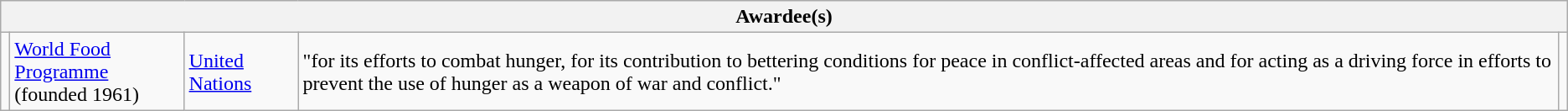<table class="wikitable">
<tr>
<th colspan="5">Awardee(s)</th>
</tr>
<tr>
<td></td>
<td><a href='#'>World Food Programme</a><br>(founded 1961)</td>
<td><a href='#'>United Nations</a></td>
<td>"for its efforts to combat hunger, for its contribution to bettering conditions for peace in conflict-affected areas and for acting as a driving force in efforts to prevent the use of hunger as a weapon of war and conflict."</td>
<td></td>
</tr>
</table>
